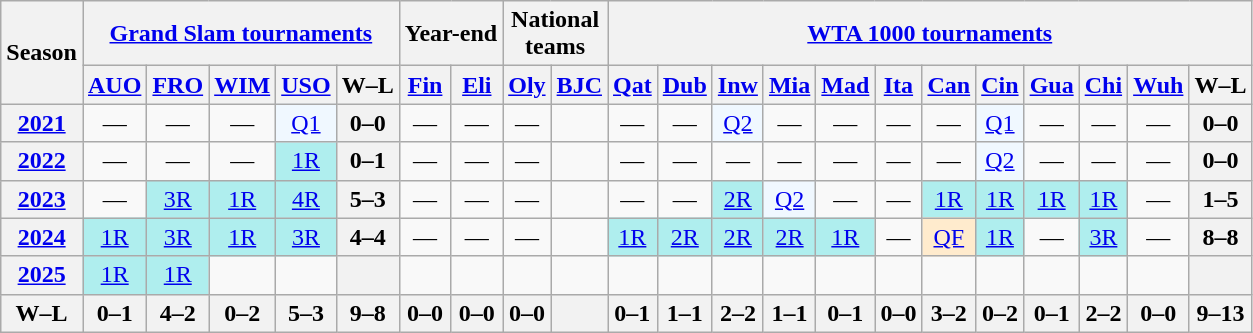<table class="wikitable nowrap" style="text-align:center">
<tr>
<th rowspan="2">Season</th>
<th colspan="5"><a href='#'>Grand Slam tournaments</a></th>
<th colspan="2">Year-end</th>
<th colspan="2">National<br>teams</th>
<th colspan="12"><a href='#'>WTA 1000 tournaments</a></th>
</tr>
<tr>
<th scope="col"><a href='#'>AUO</a></th>
<th scope="col"><a href='#'>FRO</a></th>
<th scope="col"><a href='#'>WIM</a></th>
<th scope="col"><a href='#'>USO</a></th>
<th scope="col">W–L</th>
<th scope="col"><a href='#'>Fin</a></th>
<th scope="col"><a href='#'>Eli</a></th>
<th scope="col"><a href='#'>Oly</a></th>
<th scope="col"><a href='#'>BJC</a></th>
<th scope="col"><a href='#'>Qat</a></th>
<th scope="col"><a href='#'>Dub</a></th>
<th scope="col"><a href='#'>Inw</a></th>
<th scope="col"><a href='#'>Mia</a></th>
<th scope="col"><a href='#'>Mad</a></th>
<th scope="col"><a href='#'>Ita</a></th>
<th scope="col"><a href='#'>Can</a></th>
<th><a href='#'>Cin</a></th>
<th><a href='#'>Gua</a></th>
<th scope="col"><a href='#'>Chi</a></th>
<th scope="col"><a href='#'>Wuh</a></th>
<th scope="col">W–L</th>
</tr>
<tr>
<th><a href='#'>2021</a></th>
<td>—</td>
<td>—</td>
<td>—</td>
<td style=background:#f0f8ff><a href='#'>Q1</a></td>
<th>0–0</th>
<td>—</td>
<td>—</td>
<td>—</td>
<td></td>
<td>—</td>
<td>—</td>
<td style=background:#f0f8ff><a href='#'>Q2</a></td>
<td>—</td>
<td>—</td>
<td>—</td>
<td>—</td>
<td style=background:#f0f8ff><a href='#'>Q1</a></td>
<td>—</td>
<td>—</td>
<td>—</td>
<th>0–0</th>
</tr>
<tr>
<th><a href='#'>2022</a></th>
<td>—</td>
<td>—</td>
<td>—</td>
<td style=background:#afeeee><a href='#'>1R</a></td>
<th>0–1</th>
<td>—</td>
<td>—</td>
<td>—</td>
<td></td>
<td>—</td>
<td>—</td>
<td>—</td>
<td>—</td>
<td>—</td>
<td>—</td>
<td>—</td>
<td style=background:#f0f8ff><a href='#'>Q2</a></td>
<td>—</td>
<td>—</td>
<td>—</td>
<th>0–0</th>
</tr>
<tr>
<th><a href='#'>2023</a></th>
<td>—</td>
<td style=background:#afeeee><a href='#'>3R</a></td>
<td style=background:#afeeee><a href='#'>1R</a></td>
<td style=background:#afeeee><a href='#'>4R</a></td>
<th>5–3</th>
<td>—</td>
<td>—</td>
<td>—</td>
<td></td>
<td>—</td>
<td>—</td>
<td style=background:#afeeee><a href='#'>2R</a></td>
<td style=background:#f0f8ff><a href='#'>Q2</a></td>
<td>—</td>
<td>—</td>
<td style=background:#afeeee><a href='#'>1R</a></td>
<td style=background:#afeeee><a href='#'>1R</a></td>
<td style=background:#afeeee><a href='#'>1R</a></td>
<td style=background:#afeeee><a href='#'>1R</a></td>
<td>—</td>
<th>1–5</th>
</tr>
<tr>
<th><a href='#'>2024</a></th>
<td style=background:#afeeee><a href='#'>1R</a></td>
<td style=background:#afeeee><a href='#'>3R</a></td>
<td style=background:#afeeee><a href='#'>1R</a></td>
<td style=background:#afeeee><a href='#'>3R</a></td>
<th>4–4</th>
<td>—</td>
<td>—</td>
<td>—</td>
<td></td>
<td style=background:#afeeee><a href='#'>1R</a></td>
<td style=background:#afeeee><a href='#'>2R</a></td>
<td style=background:#afeeee><a href='#'>2R</a></td>
<td style=background:#afeeee><a href='#'>2R</a></td>
<td style=background:#afeeee><a href='#'>1R</a></td>
<td>—</td>
<td style=background:#ffebcd><a href='#'>QF</a></td>
<td style=background:#afeeee><a href='#'>1R</a></td>
<td>—</td>
<td style=background:#afeeee><a href='#'>3R</a></td>
<td>—</td>
<th>8–8</th>
</tr>
<tr>
<th><a href='#'>2025</a></th>
<td style=background:#afeeee><a href='#'>1R</a></td>
<td style=background:#afeeee><a href='#'>1R</a></td>
<td></td>
<td></td>
<th></th>
<td></td>
<td></td>
<td></td>
<td></td>
<td></td>
<td></td>
<td></td>
<td></td>
<td></td>
<td></td>
<td></td>
<td></td>
<td></td>
<td></td>
<td></td>
<th></th>
</tr>
<tr style="background:#efefef;font-weight:bold">
<th scope="row">W–L</th>
<th>0–1</th>
<th>4–2</th>
<th>0–2</th>
<th>5–3</th>
<th>9–8</th>
<th>0–0</th>
<th>0–0</th>
<th>0–0</th>
<th></th>
<th>0–1</th>
<th>1–1</th>
<th>2–2</th>
<th>1–1</th>
<th>0–1</th>
<th>0–0</th>
<th>3–2</th>
<th>0–2</th>
<th>0–1</th>
<th>2–2</th>
<th>0–0</th>
<th>9–13</th>
</tr>
</table>
